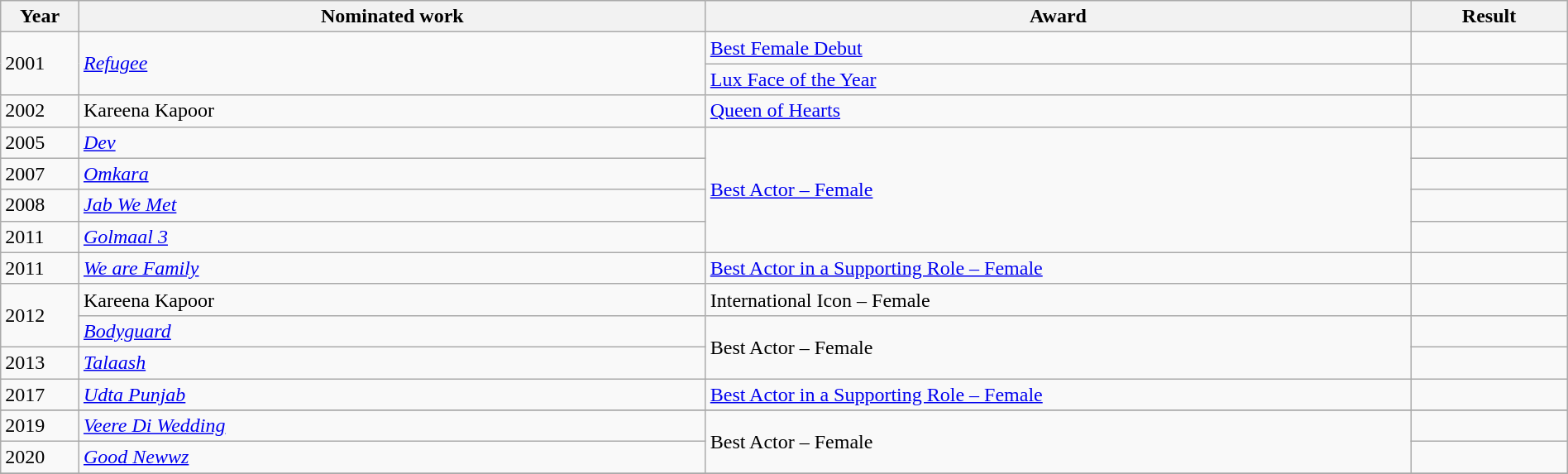<table class="wikitable sortable" width=100%>
<tr>
<th width=5%>Year</th>
<th width=40%>Nominated work</th>
<th width=45%>Award</th>
<th width=10%>Result</th>
</tr>
<tr>
<td rowspan="2">2001</td>
<td rowspan="2"><em><a href='#'>Refugee</a></em></td>
<td><a href='#'>Best Female Debut</a></td>
<td></td>
</tr>
<tr>
<td><a href='#'>Lux Face of the Year</a></td>
<td></td>
</tr>
<tr>
<td>2002</td>
<td>Kareena Kapoor</td>
<td><a href='#'>Queen of Hearts</a></td>
<td></td>
</tr>
<tr>
<td>2005</td>
<td><em><a href='#'>Dev</a></em></td>
<td rowspan="4"><a href='#'>Best Actor – Female</a></td>
<td></td>
</tr>
<tr>
<td>2007</td>
<td><em><a href='#'>Omkara</a></em></td>
<td></td>
</tr>
<tr>
<td>2008</td>
<td><em><a href='#'>Jab We Met</a></em></td>
<td></td>
</tr>
<tr>
<td>2011</td>
<td><em><a href='#'>Golmaal 3</a></em></td>
<td></td>
</tr>
<tr>
<td>2011</td>
<td><em><a href='#'>We are Family</a></em></td>
<td><a href='#'>Best Actor in a Supporting Role – Female</a></td>
<td></td>
</tr>
<tr>
<td rowspan="2">2012</td>
<td>Kareena Kapoor</td>
<td>International Icon – Female</td>
<td></td>
</tr>
<tr>
<td><em><a href='#'>Bodyguard</a></em></td>
<td rowspan="2">Best Actor – Female</td>
<td></td>
</tr>
<tr>
<td>2013</td>
<td><em><a href='#'>Talaash</a></em></td>
<td></td>
</tr>
<tr>
<td>2017</td>
<td><em><a href='#'>Udta Punjab</a></em></td>
<td><a href='#'>Best Actor in a Supporting Role – Female</a></td>
<td></td>
</tr>
<tr>
</tr>
<tr>
<td>2019</td>
<td><em><a href='#'>Veere Di Wedding</a></em></td>
<td rowspan="2">Best Actor – Female</td>
<td></td>
</tr>
<tr>
<td>2020</td>
<td><em><a href='#'>Good Newwz</a></em></td>
<td></td>
</tr>
<tr>
</tr>
</table>
